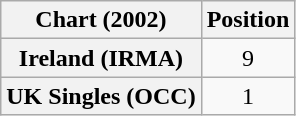<table class="wikitable plainrowheaders" style="text-align:center">
<tr>
<th>Chart (2002)</th>
<th>Position</th>
</tr>
<tr>
<th scope="row">Ireland (IRMA)</th>
<td>9</td>
</tr>
<tr>
<th scope="row">UK Singles (OCC)</th>
<td>1</td>
</tr>
</table>
